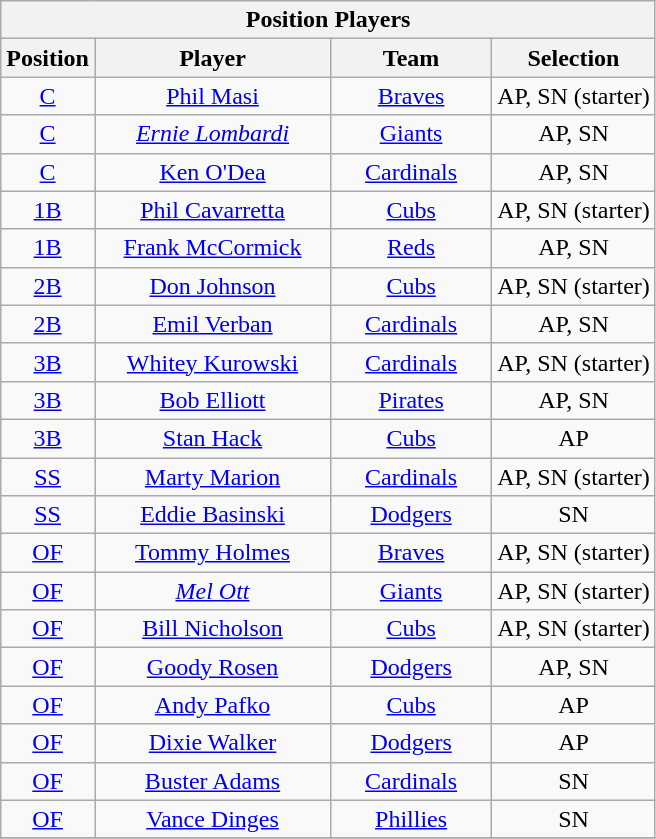<table class="wikitable" style="font-size: 100%; text-align:right;">
<tr>
<th colspan="4">Position Players</th>
</tr>
<tr>
<th>Position</th>
<th width="150">Player</th>
<th width="100">Team</th>
<th>Selection</th>
</tr>
<tr>
<td align="center"><a href='#'>C</a></td>
<td align="center"><a href='#'>Phil Masi</a></td>
<td align="center"><a href='#'>Braves</a></td>
<td align="center">AP, SN (starter)</td>
</tr>
<tr>
<td align="center"><a href='#'>C</a></td>
<td align="center"><em><a href='#'>Ernie Lombardi</a></em></td>
<td align="center"><a href='#'>Giants</a></td>
<td align="center">AP, SN</td>
</tr>
<tr>
<td align="center"><a href='#'>C</a></td>
<td align="center"><a href='#'>Ken O'Dea</a></td>
<td align="center"><a href='#'>Cardinals</a></td>
<td align="center">AP, SN</td>
</tr>
<tr>
<td align="center"><a href='#'>1B</a></td>
<td align="center"><a href='#'>Phil Cavarretta</a></td>
<td align="center"><a href='#'>Cubs</a></td>
<td align="center">AP, SN (starter)</td>
</tr>
<tr>
<td align="center"><a href='#'>1B</a></td>
<td align="center"><a href='#'>Frank McCormick</a></td>
<td align="center"><a href='#'>Reds</a></td>
<td align="center">AP, SN</td>
</tr>
<tr>
<td align="center"><a href='#'>2B</a></td>
<td align="center"><a href='#'>Don Johnson</a></td>
<td align="center"><a href='#'>Cubs</a></td>
<td align="center">AP, SN (starter)</td>
</tr>
<tr>
<td align="center"><a href='#'>2B</a></td>
<td align="center"><a href='#'>Emil Verban</a></td>
<td align="center"><a href='#'>Cardinals</a></td>
<td align="center">AP, SN</td>
</tr>
<tr>
<td align="center"><a href='#'>3B</a></td>
<td align="center"><a href='#'>Whitey Kurowski</a></td>
<td align="center"><a href='#'>Cardinals</a></td>
<td align="center">AP, SN (starter)</td>
</tr>
<tr>
<td align="center"><a href='#'>3B</a></td>
<td align="center"><a href='#'>Bob Elliott</a></td>
<td align="center"><a href='#'>Pirates</a></td>
<td align="center">AP, SN</td>
</tr>
<tr>
<td align="center"><a href='#'>3B</a></td>
<td align="center"><a href='#'>Stan Hack</a></td>
<td align="center"><a href='#'>Cubs</a></td>
<td align="center">AP</td>
</tr>
<tr>
<td align="center"><a href='#'>SS</a></td>
<td align="center"><a href='#'>Marty Marion</a></td>
<td align="center"><a href='#'>Cardinals</a></td>
<td align="center">AP, SN (starter)</td>
</tr>
<tr>
<td align="center"><a href='#'>SS</a></td>
<td align="center"><a href='#'>Eddie Basinski</a></td>
<td align="center"><a href='#'>Dodgers</a></td>
<td align="center">SN</td>
</tr>
<tr>
<td align="center"><a href='#'>OF</a></td>
<td align="center"><a href='#'>Tommy Holmes</a></td>
<td align="center"><a href='#'>Braves</a></td>
<td align="center">AP, SN (starter)</td>
</tr>
<tr>
<td align="center"><a href='#'>OF</a></td>
<td align="center"><em><a href='#'>Mel Ott</a></em></td>
<td align="center"><a href='#'>Giants</a></td>
<td align="center">AP, SN (starter)</td>
</tr>
<tr>
<td align="center"><a href='#'>OF</a></td>
<td align="center"><a href='#'>Bill Nicholson</a></td>
<td align="center"><a href='#'>Cubs</a></td>
<td align="center">AP, SN (starter)</td>
</tr>
<tr>
<td align="center"><a href='#'>OF</a></td>
<td align="center"><a href='#'>Goody Rosen</a></td>
<td align="center"><a href='#'>Dodgers</a></td>
<td align="center">AP, SN</td>
</tr>
<tr>
<td align="center"><a href='#'>OF</a></td>
<td align="center"><a href='#'>Andy Pafko</a></td>
<td align="center"><a href='#'>Cubs</a></td>
<td align="center">AP</td>
</tr>
<tr>
<td align="center"><a href='#'>OF</a></td>
<td align="center"><a href='#'>Dixie Walker</a></td>
<td align="center"><a href='#'>Dodgers</a></td>
<td align="center">AP</td>
</tr>
<tr>
<td align="center"><a href='#'>OF</a></td>
<td align="center"><a href='#'>Buster Adams</a></td>
<td align="center"><a href='#'>Cardinals</a></td>
<td align="center">SN</td>
</tr>
<tr>
<td align="center"><a href='#'>OF</a></td>
<td align="center"><a href='#'>Vance Dinges</a></td>
<td align="center"><a href='#'>Phillies</a></td>
<td align="center">SN</td>
</tr>
<tr>
</tr>
</table>
